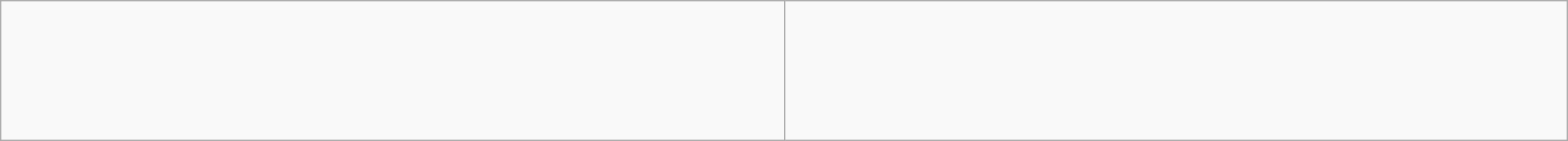<table class=wikitable width=100% style="font-size:115%;">
<tr>
<td><br><br>
<br>
<br>
<br></td>
<td><br><br>
<br>
<br>
<br></td>
</tr>
</table>
